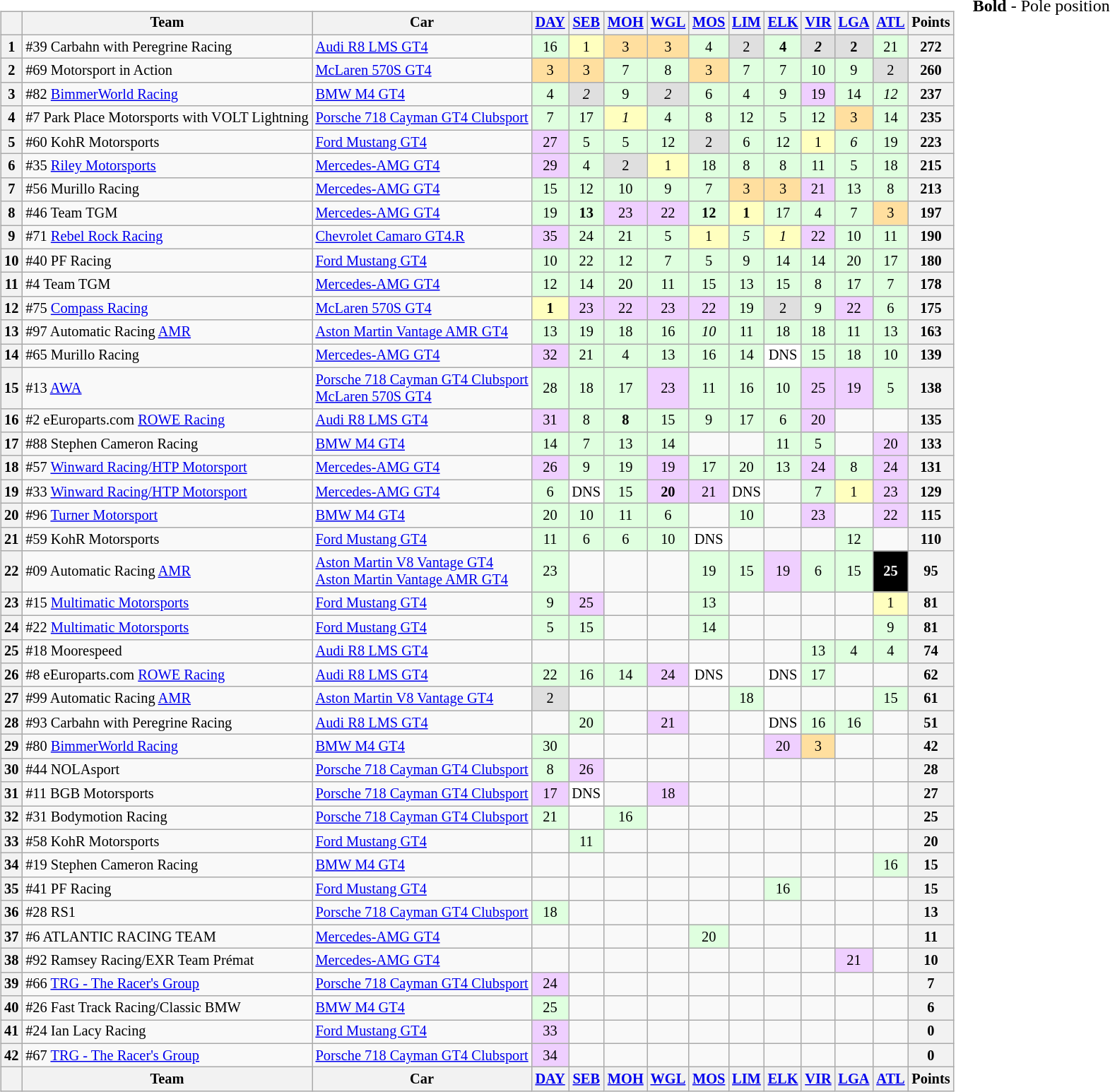<table>
<tr>
<td><br><table class="wikitable" style="font-size:85%; text-align:center">
<tr style="background:#f9f9f9; vertical-align:top;">
<th valign=middle></th>
<th valign=middle>Team</th>
<th valign=middle>Car</th>
<th><a href='#'>DAY</a><br></th>
<th><a href='#'>SEB</a><br></th>
<th><a href='#'>MOH</a><br></th>
<th><a href='#'>WGL</a><br></th>
<th><a href='#'>MOS</a><br></th>
<th><a href='#'>LIM</a><br></th>
<th><a href='#'>ELK</a><br></th>
<th><a href='#'>VIR</a><br></th>
<th><a href='#'>LGA</a><br></th>
<th><a href='#'>ATL</a><br></th>
<th valign=middle>Points</th>
</tr>
<tr>
<th>1</th>
<td align=left>#39 Carbahn with Peregrine Racing</td>
<td align=left><a href='#'>Audi R8 LMS GT4</a></td>
<td style="background:#dfffdf;">16</td>
<td style="background:#ffffbf;">1</td>
<td style="background:#ffdf9f;">3</td>
<td style="background:#ffdf9f;">3</td>
<td style="background:#dfffdf;">4</td>
<td style="background:#dfdfdf;">2</td>
<td style="background:#dfffdf;"><strong>4</strong></td>
<td style="background:#dfdfdf;"><strong><em>2</em></strong></td>
<td style="background:#dfdfdf;"><strong>2</strong></td>
<td style="background:#dfffdf;">21</td>
<th>272</th>
</tr>
<tr>
<th>2</th>
<td align=left>#69 Motorsport in Action</td>
<td align=left><a href='#'>McLaren 570S GT4</a></td>
<td style="background:#ffdf9f;">3</td>
<td style="background:#ffdf9f;">3</td>
<td style="background:#dfffdf;">7</td>
<td style="background:#dfffdf;">8</td>
<td style="background:#ffdf9f;">3</td>
<td style="background:#dfffdf;">7</td>
<td style="background:#dfffdf;">7</td>
<td style="background:#dfffdf;">10</td>
<td style="background:#dfffdf;">9</td>
<td style="background:#dfdfdf;">2</td>
<th>260</th>
</tr>
<tr>
<th>3</th>
<td align=left>#82 <a href='#'>BimmerWorld Racing</a></td>
<td align=left><a href='#'>BMW M4 GT4</a></td>
<td style="background:#dfffdf;">4</td>
<td style="background:#dfdfdf;"><em>2</em></td>
<td style="background:#dfffdf;">9</td>
<td style="background:#dfdfdf;"><em>2</em></td>
<td style="background:#dfffdf;">6</td>
<td style="background:#dfffdf;">4</td>
<td style="background:#dfffdf;">9</td>
<td style="background:#efcfff;">19</td>
<td style="background:#dfffdf;">14</td>
<td style="background:#dfffdf;"><em>12</em></td>
<th>237</th>
</tr>
<tr>
<th>4</th>
<td align=left>#7 Park Place Motorsports with VOLT Lightning</td>
<td align=left><a href='#'>Porsche 718 Cayman GT4 Clubsport</a></td>
<td style="background:#dfffdf;">7</td>
<td style="background:#dfffdf;">17</td>
<td style="background:#ffffbf;"><em>1</em></td>
<td style="background:#dfffdf;">4</td>
<td style="background:#dfffdf;">8</td>
<td style="background:#dfffdf;">12</td>
<td style="background:#dfffdf;">5</td>
<td style="background:#dfffdf;">12</td>
<td style="background:#ffdf9f;">3</td>
<td style="background:#dfffdf;">14</td>
<th>235</th>
</tr>
<tr>
<th>5</th>
<td align=left>#60 KohR Motorsports</td>
<td align=left><a href='#'>Ford Mustang GT4</a></td>
<td style="background:#efcfff;">27</td>
<td style="background:#dfffdf;">5</td>
<td style="background:#dfffdf;">5</td>
<td style="background:#dfffdf;">12</td>
<td style="background:#dfdfdf;">2</td>
<td style="background:#dfffdf;">6</td>
<td style="background:#dfffdf;">12</td>
<td style="background:#ffffbf;">1</td>
<td style="background:#dfffdf;"><em>6</em></td>
<td style="background:#dfffdf;">19</td>
<th>223</th>
</tr>
<tr>
<th>6</th>
<td align=left>#35 <a href='#'>Riley Motorsports</a></td>
<td align=left><a href='#'>Mercedes-AMG GT4</a></td>
<td style="background:#efcfff;">29</td>
<td style="background:#dfffdf;">4</td>
<td style="background:#dfdfdf;">2</td>
<td style="background:#ffffbf;">1</td>
<td style="background:#dfffdf;">18</td>
<td style="background:#dfffdf;">8</td>
<td style="background:#dfffdf;">8</td>
<td style="background:#dfffdf;">11</td>
<td style="background:#dfffdf;">5</td>
<td style="background:#dfffdf;">18</td>
<th>215</th>
</tr>
<tr>
<th>7</th>
<td align=left>#56 Murillo Racing</td>
<td align=left><a href='#'>Mercedes-AMG GT4</a></td>
<td style="background:#dfffdf;">15</td>
<td style="background:#dfffdf;">12</td>
<td style="background:#dfffdf;">10</td>
<td style="background:#dfffdf;">9</td>
<td style="background:#dfffdf;">7</td>
<td style="background:#ffdf9f;">3</td>
<td style="background:#ffdf9f;">3</td>
<td style="background:#efcfff;">21</td>
<td style="background:#dfffdf;">13</td>
<td style="background:#dfffdf;">8</td>
<th>213</th>
</tr>
<tr>
<th>8</th>
<td align=left>#46 Team TGM</td>
<td align=left><a href='#'>Mercedes-AMG GT4</a></td>
<td style="background:#dfffdf;">19</td>
<td style="background:#dfffdf;"><strong>13</strong></td>
<td style="background:#efcfff;">23</td>
<td style="background:#efcfff;">22</td>
<td style="background:#dfffdf;"><strong>12</strong></td>
<td style="background:#ffffbf;"><strong>1</strong></td>
<td style="background:#dfffdf;">17</td>
<td style="background:#dfffdf;">4</td>
<td style="background:#dfffdf;">7</td>
<td style="background:#ffdf9f;">3</td>
<th>197</th>
</tr>
<tr>
<th>9</th>
<td align=left>#71 <a href='#'>Rebel Rock Racing</a></td>
<td align=left><a href='#'>Chevrolet Camaro GT4.R</a></td>
<td style="background:#efcfff;">35</td>
<td style="background:#dfffdf;">24</td>
<td style="background:#dfffdf;">21</td>
<td style="background:#dfffdf;">5</td>
<td style="background:#ffffbf;">1</td>
<td style="background:#dfffdf;"><em>5</em></td>
<td style="background:#ffffbf;"><em>1</em></td>
<td style="background:#efcfff;">22</td>
<td style="background:#dfffdf;">10</td>
<td style="background:#dfffdf;">11</td>
<th>190</th>
</tr>
<tr>
<th>10</th>
<td align=left>#40 PF Racing</td>
<td align=left><a href='#'>Ford Mustang GT4</a></td>
<td style="background:#dfffdf;">10</td>
<td style="background:#dfffdf;">22</td>
<td style="background:#dfffdf;">12</td>
<td style="background:#dfffdf;">7</td>
<td style="background:#dfffdf;">5</td>
<td style="background:#dfffdf;">9</td>
<td style="background:#dfffdf;">14</td>
<td style="background:#dfffdf;">14</td>
<td style="background:#dfffdf;">20</td>
<td style="background:#dfffdf;">17</td>
<th>180</th>
</tr>
<tr>
<th>11</th>
<td align=left>#4 Team TGM</td>
<td align=left><a href='#'>Mercedes-AMG GT4</a></td>
<td style="background:#dfffdf;">12</td>
<td style="background:#dfffdf;">14</td>
<td style="background:#dfffdf;">20</td>
<td style="background:#dfffdf;">11</td>
<td style="background:#dfffdf;">15</td>
<td style="background:#dfffdf;">13</td>
<td style="background:#dfffdf;">15</td>
<td style="background:#dfffdf;">8</td>
<td style="background:#dfffdf;">17</td>
<td style="background:#dfffdf;">7</td>
<th>178</th>
</tr>
<tr>
<th>12</th>
<td align=left>#75 <a href='#'>Compass Racing</a></td>
<td align=left><a href='#'>McLaren 570S GT4</a></td>
<td style="background:#ffffbf;"><strong>1</strong></td>
<td style="background:#efcfff;">23</td>
<td style="background:#efcfff;">22</td>
<td style="background:#efcfff;">23</td>
<td style="background:#efcfff;">22</td>
<td style="background:#dfffdf;">19</td>
<td style="background:#dfdfdf;">2</td>
<td style="background:#dfffdf;">9</td>
<td style="background:#efcfff;">22</td>
<td style="background:#dfffdf;">6</td>
<th>175</th>
</tr>
<tr>
<th>13</th>
<td align=left>#97 Automatic Racing <a href='#'>AMR</a></td>
<td align=left><a href='#'>Aston Martin Vantage AMR GT4</a></td>
<td style="background:#dfffdf;">13</td>
<td style="background:#dfffdf;">19</td>
<td style="background:#dfffdf;">18</td>
<td style="background:#dfffdf;">16</td>
<td style="background:#dfffdf;"><em>10</em></td>
<td style="background:#dfffdf;">11</td>
<td style="background:#dfffdf;">18</td>
<td style="background:#dfffdf;">18</td>
<td style="background:#dfffdf;">11</td>
<td style="background:#dfffdf;">13</td>
<th>163</th>
</tr>
<tr>
<th>14</th>
<td align=left>#65 Murillo Racing</td>
<td align=left><a href='#'>Mercedes-AMG GT4</a></td>
<td style="background:#efcfff;">32</td>
<td style="background:#dfffdf;">21</td>
<td style="background:#dfffdf;">4</td>
<td style="background:#dfffdf;">13</td>
<td style="background:#dfffdf;">16</td>
<td style="background:#dfffdf;">14</td>
<td style="background:#ffffff;">DNS</td>
<td style="background:#dfffdf;">15</td>
<td style="background:#dfffdf;">18</td>
<td style="background:#dfffdf;">10</td>
<th>139</th>
</tr>
<tr>
<th>15</th>
<td align=left>#13 <a href='#'>AWA</a></td>
<td align=left><a href='#'>Porsche 718 Cayman GT4 Clubsport</a><br><a href='#'>McLaren 570S GT4</a></td>
<td style="background:#dfffdf;">28</td>
<td style="background:#dfffdf;">18</td>
<td style="background:#dfffdf;">17</td>
<td style="background:#efcfff;">23</td>
<td style="background:#dfffdf;">11</td>
<td style="background:#dfffdf;">16</td>
<td style="background:#dfffdf;">10</td>
<td style="background:#efcfff;">25</td>
<td style="background:#efcfff;">19</td>
<td style="background:#dfffdf;">5</td>
<th>138</th>
</tr>
<tr>
<th>16</th>
<td align=left>#2 eEuroparts.com <a href='#'>ROWE Racing</a></td>
<td align=left><a href='#'>Audi R8 LMS GT4</a></td>
<td style="background:#efcfff;">31</td>
<td style="background:#dfffdf;">8</td>
<td style="background:#dfffdf;"><strong>8</strong></td>
<td style="background:#dfffdf;">15</td>
<td style="background:#dfffdf;">9</td>
<td style="background:#dfffdf;">17</td>
<td style="background:#dfffdf;">6</td>
<td style="background:#efcfff;">20</td>
<td></td>
<td></td>
<th>135</th>
</tr>
<tr>
<th>17</th>
<td align=left>#88 Stephen Cameron Racing</td>
<td align=left><a href='#'>BMW M4 GT4</a></td>
<td style="background:#dfffdf;">14</td>
<td style="background:#dfffdf;">7</td>
<td style="background:#dfffdf;">13</td>
<td style="background:#dfffdf;">14</td>
<td></td>
<td></td>
<td style="background:#dfffdf;">11</td>
<td style="background:#dfffdf;">5</td>
<td></td>
<td style="background:#efcfff;">20</td>
<th>133</th>
</tr>
<tr>
<th>18</th>
<td align=left>#57 <a href='#'>Winward Racing/HTP Motorsport</a></td>
<td align=left><a href='#'>Mercedes-AMG GT4</a></td>
<td style="background:#efcfff;">26</td>
<td style="background:#dfffdf;">9</td>
<td style="background:#dfffdf;">19</td>
<td style="background:#efcfff;">19</td>
<td style="background:#dfffdf;">17</td>
<td style="background:#dfffdf;">20</td>
<td style="background:#dfffdf;">13</td>
<td style="background:#efcfff;">24</td>
<td style="background:#dfffdf;">8</td>
<td style="background:#efcfff;">24</td>
<th>131</th>
</tr>
<tr>
<th>19</th>
<td align=left>#33 <a href='#'>Winward Racing/HTP Motorsport</a></td>
<td align=left><a href='#'>Mercedes-AMG GT4</a></td>
<td style="background:#dfffdf;">6</td>
<td style="background:#ffffff;">DNS</td>
<td style="background:#dfffdf;">15</td>
<td style="background:#efcfff;"><strong>20</strong></td>
<td style="background:#efcfff;">21</td>
<td style="background:#ffffff;">DNS</td>
<td></td>
<td style="background:#dfffdf;">7</td>
<td style="background:#ffffbf;">1</td>
<td style="background:#efcfff;">23</td>
<th>129</th>
</tr>
<tr>
<th>20</th>
<td align=left>#96 <a href='#'>Turner Motorsport</a></td>
<td align=left><a href='#'>BMW M4 GT4</a></td>
<td style="background:#dfffdf;">20</td>
<td style="background:#dfffdf;">10</td>
<td style="background:#dfffdf;">11</td>
<td style="background:#dfffdf;">6</td>
<td></td>
<td style="background:#dfffdf;">10</td>
<td></td>
<td style="background:#efcfff;">23</td>
<td></td>
<td style="background:#efcfff;">22</td>
<th>115</th>
</tr>
<tr>
<th>21</th>
<td align=left>#59 KohR Motorsports</td>
<td align=left><a href='#'>Ford Mustang GT4</a></td>
<td style="background:#dfffdf;">11</td>
<td style="background:#dfffdf;">6</td>
<td style="background:#dfffdf;">6</td>
<td style="background:#dfffdf;">10</td>
<td style="background:#ffffff;">DNS</td>
<td></td>
<td></td>
<td></td>
<td style="background:#dfffdf;">12</td>
<td></td>
<th>110</th>
</tr>
<tr>
<th>22</th>
<td align=left>#09 Automatic Racing <a href='#'>AMR</a></td>
<td align=left><a href='#'>Aston Martin V8 Vantage GT4</a><br><a href='#'>Aston Martin Vantage AMR GT4</a></td>
<td style="background:#dfffdf;">23</td>
<td></td>
<td></td>
<td></td>
<td style="background:#dfffdf;">19</td>
<td style="background:#dfffdf;">15</td>
<td style="background:#efcfff;">19</td>
<td style="background:#dfffdf;">6</td>
<td style="background:#dfffdf;">15</td>
<td style="background:#000000; color:#ffffff;"><strong>25</strong></td>
<th>95</th>
</tr>
<tr>
<th>23</th>
<td align=left>#15 <a href='#'>Multimatic Motorsports</a></td>
<td align=left><a href='#'>Ford Mustang GT4</a></td>
<td style="background:#dfffdf;">9</td>
<td style="background:#efcfff;">25</td>
<td></td>
<td></td>
<td style="background:#dfffdf;">13</td>
<td></td>
<td></td>
<td></td>
<td></td>
<td style="background:#ffffbf;">1</td>
<th>81</th>
</tr>
<tr>
<th>24</th>
<td align=left>#22 <a href='#'>Multimatic Motorsports</a></td>
<td align=left><a href='#'>Ford Mustang GT4</a></td>
<td style="background:#dfffdf;">5</td>
<td style="background:#dfffdf;">15</td>
<td></td>
<td></td>
<td style="background:#dfffdf;">14</td>
<td></td>
<td></td>
<td></td>
<td></td>
<td style="background:#dfffdf;">9</td>
<th>81</th>
</tr>
<tr>
<th>25</th>
<td align=left>#18 Moorespeed</td>
<td align=left><a href='#'>Audi R8 LMS GT4</a></td>
<td></td>
<td></td>
<td></td>
<td></td>
<td></td>
<td></td>
<td></td>
<td style="background:#dfffdf;">13</td>
<td style="background:#dfffdf;">4</td>
<td style="background:#dfffdf;">4</td>
<th>74</th>
</tr>
<tr>
<th>26</th>
<td align=left>#8 eEuroparts.com <a href='#'>ROWE Racing</a></td>
<td align=left><a href='#'>Audi R8 LMS GT4</a></td>
<td style="background:#dfffdf;">22</td>
<td style="background:#dfffdf;">16</td>
<td style="background:#dfffdf;">14</td>
<td style="background:#efcfff;">24</td>
<td style="background:#ffffff;">DNS</td>
<td></td>
<td style="background:#ffffff;">DNS</td>
<td style="background:#dfffdf;">17</td>
<td></td>
<td></td>
<th>62</th>
</tr>
<tr>
<th>27</th>
<td align=left>#99 Automatic Racing <a href='#'>AMR</a></td>
<td align=left><a href='#'>Aston Martin V8 Vantage GT4</a></td>
<td style="background:#dfdfdf;">2</td>
<td></td>
<td></td>
<td></td>
<td></td>
<td style="background:#dfffdf;">18</td>
<td></td>
<td></td>
<td></td>
<td style="background:#dfffdf;">15</td>
<th>61</th>
</tr>
<tr>
<th>28</th>
<td align=left>#93 Carbahn with Peregrine Racing</td>
<td align=left><a href='#'>Audi R8 LMS GT4</a></td>
<td></td>
<td style="background:#dfffdf;">20</td>
<td></td>
<td style="background:#efcfff;">21</td>
<td></td>
<td></td>
<td style="background:#ffffff;">DNS</td>
<td style="background:#dfffdf;">16</td>
<td style="background:#dfffdf;">16</td>
<td></td>
<th>51</th>
</tr>
<tr>
<th>29</th>
<td align=left>#80 <a href='#'>BimmerWorld Racing</a></td>
<td align=left><a href='#'>BMW M4 GT4</a></td>
<td style="background:#dfffdf;">30</td>
<td></td>
<td></td>
<td></td>
<td></td>
<td></td>
<td style="background:#efcfff;">20</td>
<td style="background:#ffdf9f;">3</td>
<td></td>
<td></td>
<th>42</th>
</tr>
<tr>
<th>30</th>
<td align=left>#44 NOLAsport</td>
<td align=left><a href='#'>Porsche 718 Cayman GT4 Clubsport</a></td>
<td style="background:#dfffdf;">8</td>
<td style="background:#efcfff;">26</td>
<td></td>
<td></td>
<td></td>
<td></td>
<td></td>
<td></td>
<td></td>
<td></td>
<th>28</th>
</tr>
<tr>
<th>31</th>
<td align=left>#11 BGB Motorsports</td>
<td align=left><a href='#'>Porsche 718 Cayman GT4 Clubsport</a></td>
<td style="background:#efcfff;">17</td>
<td style="background:#ffffff;">DNS</td>
<td></td>
<td style="background:#efcfff;">18</td>
<td></td>
<td></td>
<td></td>
<td></td>
<td></td>
<td></td>
<th>27</th>
</tr>
<tr>
<th>32</th>
<td align=left>#31 Bodymotion Racing</td>
<td align=left><a href='#'>Porsche 718 Cayman GT4 Clubsport</a></td>
<td style="background:#dfffdf;">21</td>
<td></td>
<td style="background:#dfffdf;">16</td>
<td></td>
<td></td>
<td></td>
<td></td>
<td></td>
<td></td>
<td></td>
<th>25</th>
</tr>
<tr>
<th>33</th>
<td align=left>#58 KohR Motorsports</td>
<td align=left><a href='#'>Ford Mustang GT4</a></td>
<td></td>
<td style="background:#dfffdf;">11</td>
<td></td>
<td></td>
<td></td>
<td></td>
<td></td>
<td></td>
<td></td>
<td></td>
<th>20</th>
</tr>
<tr>
<th>34</th>
<td align=left>#19 Stephen Cameron Racing</td>
<td align=left><a href='#'>BMW M4 GT4</a></td>
<td></td>
<td></td>
<td></td>
<td></td>
<td></td>
<td></td>
<td></td>
<td></td>
<td></td>
<td style="background:#dfffdf;">16</td>
<th>15</th>
</tr>
<tr>
<th>35</th>
<td align=left>#41 PF Racing</td>
<td align=left><a href='#'>Ford Mustang GT4</a></td>
<td></td>
<td></td>
<td></td>
<td></td>
<td></td>
<td></td>
<td style="background:#dfffdf;">16</td>
<td></td>
<td></td>
<td></td>
<th>15</th>
</tr>
<tr>
<th>36</th>
<td align=left>#28 RS1</td>
<td align=left><a href='#'>Porsche 718 Cayman GT4 Clubsport</a></td>
<td style="background:#dfffdf;">18</td>
<td></td>
<td></td>
<td></td>
<td></td>
<td></td>
<td></td>
<td></td>
<td></td>
<td></td>
<th>13</th>
</tr>
<tr>
<th>37</th>
<td align=left>#6 ATLANTIC RACING TEAM</td>
<td align=left><a href='#'>Mercedes-AMG GT4</a></td>
<td></td>
<td></td>
<td></td>
<td></td>
<td style="background:#dfffdf;">20</td>
<td></td>
<td></td>
<td></td>
<td></td>
<td></td>
<th>11</th>
</tr>
<tr>
<th>38</th>
<td align=left>#92 Ramsey Racing/EXR Team Prémat</td>
<td align=left><a href='#'>Mercedes-AMG GT4</a></td>
<td></td>
<td></td>
<td></td>
<td></td>
<td></td>
<td></td>
<td></td>
<td></td>
<td style="background:#efcfff;">21</td>
<td></td>
<th>10</th>
</tr>
<tr>
<th>39</th>
<td align=left>#66 <a href='#'>TRG - The Racer's Group</a></td>
<td align=left><a href='#'>Porsche 718 Cayman GT4 Clubsport</a></td>
<td style="background:#efcfff;">24</td>
<td></td>
<td></td>
<td></td>
<td></td>
<td></td>
<td></td>
<td></td>
<td></td>
<td></td>
<th>7</th>
</tr>
<tr>
<th>40</th>
<td align=left>#26 Fast Track Racing/Classic BMW</td>
<td align=left><a href='#'>BMW M4 GT4</a></td>
<td style="background:#dfffdf;">25</td>
<td></td>
<td></td>
<td></td>
<td></td>
<td></td>
<td></td>
<td></td>
<td></td>
<td></td>
<th>6</th>
</tr>
<tr>
<th>41</th>
<td align=left>#24 Ian Lacy Racing</td>
<td align=left><a href='#'>Ford Mustang GT4</a></td>
<td style="background:#efcfff;">33</td>
<td></td>
<td></td>
<td></td>
<td></td>
<td></td>
<td></td>
<td></td>
<td></td>
<td></td>
<th>0</th>
</tr>
<tr>
<th>42</th>
<td align=left>#67 <a href='#'>TRG - The Racer's Group</a></td>
<td align=left><a href='#'>Porsche 718 Cayman GT4 Clubsport</a></td>
<td style="background:#efcfff;">34</td>
<td></td>
<td></td>
<td></td>
<td></td>
<td></td>
<td></td>
<td></td>
<td></td>
<td></td>
<th>0</th>
</tr>
<tr valign="top">
<th valign=middle></th>
<th valign=middle>Team</th>
<th valign=middle>Car</th>
<th><a href='#'>DAY</a><br></th>
<th><a href='#'>SEB</a><br></th>
<th><a href='#'>MOH</a><br></th>
<th><a href='#'>WGL</a><br></th>
<th><a href='#'>MOS</a><br></th>
<th><a href='#'>LIM</a><br></th>
<th><a href='#'>ELK</a><br></th>
<th><a href='#'>VIR</a><br></th>
<th><a href='#'>LGA</a><br></th>
<th><a href='#'>ATL</a><br></th>
<th valign=middle>Points</th>
</tr>
</table>
</td>
<td valign="top"><br>
<span><strong>Bold</strong> - Pole position</span></td>
</tr>
</table>
